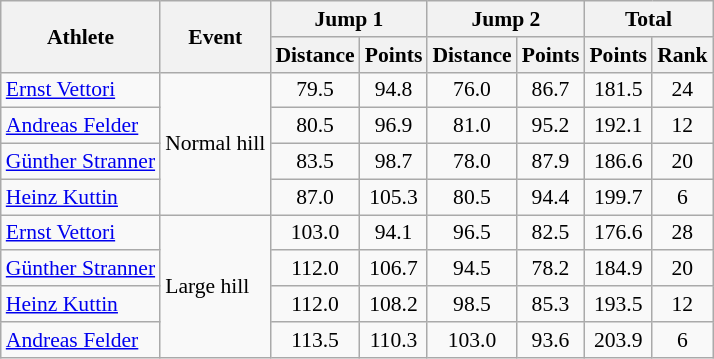<table class="wikitable" style="font-size:90%">
<tr>
<th rowspan="2">Athlete</th>
<th rowspan="2">Event</th>
<th colspan="2">Jump 1</th>
<th colspan="2">Jump 2</th>
<th colspan="2">Total</th>
</tr>
<tr>
<th>Distance</th>
<th>Points</th>
<th>Distance</th>
<th>Points</th>
<th>Points</th>
<th>Rank</th>
</tr>
<tr>
<td><a href='#'>Ernst Vettori</a></td>
<td rowspan="4">Normal hill</td>
<td align="center">79.5</td>
<td align="center">94.8</td>
<td align="center">76.0</td>
<td align="center">86.7</td>
<td align="center">181.5</td>
<td align="center">24</td>
</tr>
<tr>
<td><a href='#'>Andreas Felder</a></td>
<td align="center">80.5</td>
<td align="center">96.9</td>
<td align="center">81.0</td>
<td align="center">95.2</td>
<td align="center">192.1</td>
<td align="center">12</td>
</tr>
<tr>
<td><a href='#'>Günther Stranner</a></td>
<td align="center">83.5</td>
<td align="center">98.7</td>
<td align="center">78.0</td>
<td align="center">87.9</td>
<td align="center">186.6</td>
<td align="center">20</td>
</tr>
<tr>
<td><a href='#'>Heinz Kuttin</a></td>
<td align="center">87.0</td>
<td align="center">105.3</td>
<td align="center">80.5</td>
<td align="center">94.4</td>
<td align="center">199.7</td>
<td align="center">6</td>
</tr>
<tr>
<td><a href='#'>Ernst Vettori</a></td>
<td rowspan="4">Large hill</td>
<td align="center">103.0</td>
<td align="center">94.1</td>
<td align="center">96.5</td>
<td align="center">82.5</td>
<td align="center">176.6</td>
<td align="center">28</td>
</tr>
<tr>
<td><a href='#'>Günther Stranner</a></td>
<td align="center">112.0</td>
<td align="center">106.7</td>
<td align="center">94.5</td>
<td align="center">78.2</td>
<td align="center">184.9</td>
<td align="center">20</td>
</tr>
<tr>
<td><a href='#'>Heinz Kuttin</a></td>
<td align="center">112.0</td>
<td align="center">108.2</td>
<td align="center">98.5</td>
<td align="center">85.3</td>
<td align="center">193.5</td>
<td align="center">12</td>
</tr>
<tr>
<td><a href='#'>Andreas Felder</a></td>
<td align="center">113.5</td>
<td align="center">110.3</td>
<td align="center">103.0</td>
<td align="center">93.6</td>
<td align="center">203.9</td>
<td align="center">6</td>
</tr>
</table>
